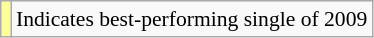<table class="wikitable" style="font-size:90%;">
<tr>
<td style="background-color:#FFFF99"></td>
<td>Indicates best-performing single of 2009</td>
</tr>
</table>
